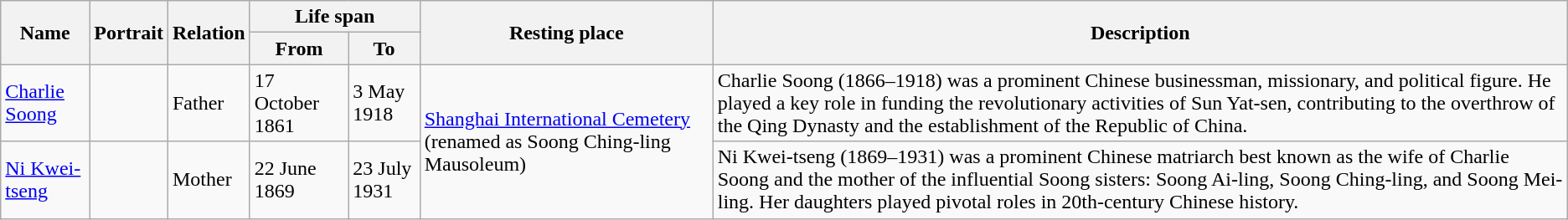<table class="wikitable">
<tr>
<th rowspan="2">Name</th>
<th rowspan="2"><strong>Portrait</strong></th>
<th rowspan="2">Relation</th>
<th colspan="2">Life span</th>
<th rowspan="2">Resting place</th>
<th rowspan="2">Description</th>
</tr>
<tr>
<th>From</th>
<th>To</th>
</tr>
<tr>
<td><a href='#'>Charlie Soong</a></td>
<td></td>
<td>Father</td>
<td>17 October 1861</td>
<td>3 May 1918</td>
<td rowspan="2"><a href='#'>Shanghai International Cemetery</a> (renamed as Soong Ching-ling Mausoleum)</td>
<td>Charlie Soong (1866–1918) was a prominent Chinese businessman, missionary, and political figure. He played a key role in funding the revolutionary activities of Sun Yat-sen, contributing to the overthrow of the Qing Dynasty and the establishment of the Republic of China.</td>
</tr>
<tr>
<td><a href='#'>Ni Kwei-tseng</a></td>
<td></td>
<td>Mother</td>
<td>22 June 1869</td>
<td>23 July 1931</td>
<td>Ni Kwei-tseng (1869–1931) was a prominent Chinese matriarch best known as the wife of Charlie Soong and the mother of the influential Soong sisters: Soong Ai-ling, Soong Ching-ling, and Soong Mei-ling. Her daughters played pivotal roles in 20th-century Chinese history.</td>
</tr>
</table>
